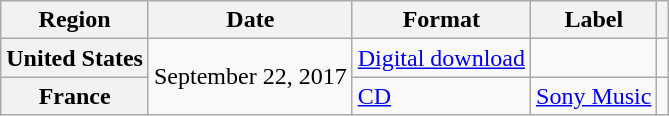<table class="wikitable plainrowheaders">
<tr>
<th scope="col">Region</th>
<th scope="col">Date</th>
<th scope="col">Format</th>
<th scope="col">Label</th>
<th scope="col"></th>
</tr>
<tr>
<th scope="row">United States</th>
<td rowspan="2">September 22, 2017</td>
<td><a href='#'>Digital download</a></td>
<td></td>
<td></td>
</tr>
<tr>
<th scope="row">France</th>
<td><a href='#'>CD</a></td>
<td><a href='#'>Sony Music</a></td>
</tr>
</table>
